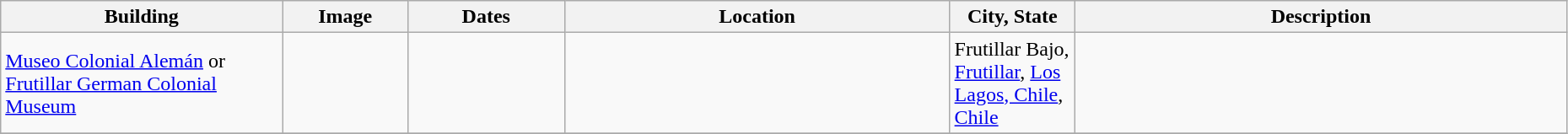<table class="wikitable sortable" style="width:98%">
<tr>
<th style="width:18%;"><strong>Building</strong></th>
<th style="width:8%;" class="unsortable"><strong>Image</strong></th>
<th style="width:10%;"><strong>Dates</strong></th>
<th><strong>Location</strong></th>
<th style="width:8%;"><strong>City, State</strong></th>
<th><strong>Description</strong></th>
</tr>
<tr>
<td><a href='#'>Museo Colonial Alemán</a> or <a href='#'>Frutillar German Colonial Museum</a></td>
<td></td>
<td></td>
<td></td>
<td>Frutillar Bajo, <a href='#'>Frutillar</a>, <a href='#'>Los Lagos, Chile</a>, <a href='#'>Chile</a></td>
<td></td>
</tr>
<tr>
</tr>
</table>
